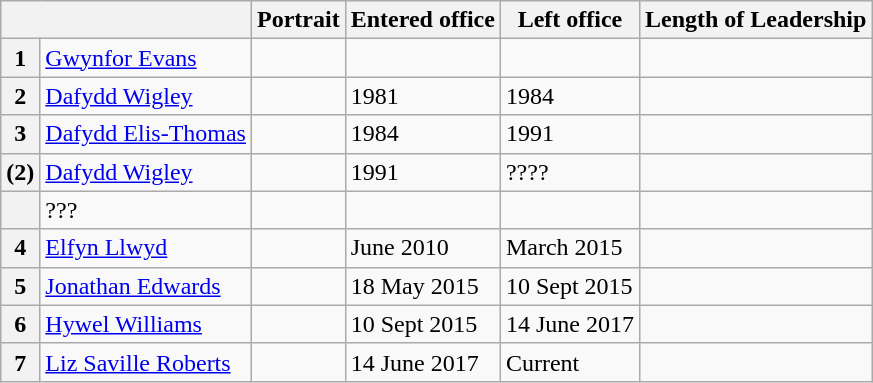<table class="wikitable">
<tr>
<th colspan=2></th>
<th>Portrait</th>
<th>Entered office</th>
<th>Left office</th>
<th>Length of Leadership</th>
</tr>
<tr>
<th>1</th>
<td><a href='#'>Gwynfor Evans</a></td>
<td></td>
<td></td>
<td></td>
<td></td>
</tr>
<tr>
<th>2</th>
<td><a href='#'>Dafydd Wigley</a></td>
<td></td>
<td>1981</td>
<td>1984</td>
<td></td>
</tr>
<tr>
<th>3</th>
<td><a href='#'>Dafydd Elis-Thomas</a></td>
<td></td>
<td>1984</td>
<td>1991</td>
<td></td>
</tr>
<tr>
<th>(2)</th>
<td><a href='#'>Dafydd Wigley</a></td>
<td></td>
<td>1991</td>
<td>????</td>
<td></td>
</tr>
<tr>
<th></th>
<td>???</td>
<td></td>
<td></td>
<td></td>
<td></td>
</tr>
<tr>
<th>4</th>
<td><a href='#'>Elfyn Llwyd</a></td>
<td></td>
<td>June 2010</td>
<td>March 2015</td>
<td></td>
</tr>
<tr>
<th>5</th>
<td><a href='#'>Jonathan Edwards</a></td>
<td></td>
<td>18 May 2015</td>
<td>10 Sept 2015</td>
<td></td>
</tr>
<tr>
<th>6</th>
<td><a href='#'>Hywel Williams</a></td>
<td></td>
<td>10 Sept 2015</td>
<td>14 June 2017</td>
<td></td>
</tr>
<tr>
<th>7</th>
<td><a href='#'>Liz Saville Roberts</a></td>
<td></td>
<td>14 June 2017</td>
<td>Current</td>
<td></td>
</tr>
</table>
